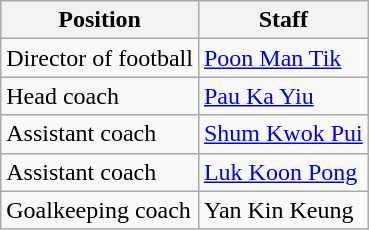<table class="wikitable">
<tr>
<th>Position</th>
<th>Staff</th>
</tr>
<tr>
<td>Director of football</td>
<td> <a href='#'>Poon Man Tik</a></td>
</tr>
<tr>
<td>Head coach</td>
<td> <a href='#'>Pau Ka Yiu</a></td>
</tr>
<tr>
<td>Assistant coach</td>
<td> <a href='#'>Shum Kwok Pui</a></td>
</tr>
<tr>
<td>Assistant coach</td>
<td> <a href='#'>Luk Koon Pong</a></td>
</tr>
<tr>
<td>Goalkeeping coach</td>
<td> Yan Kin Keung</td>
</tr>
</table>
